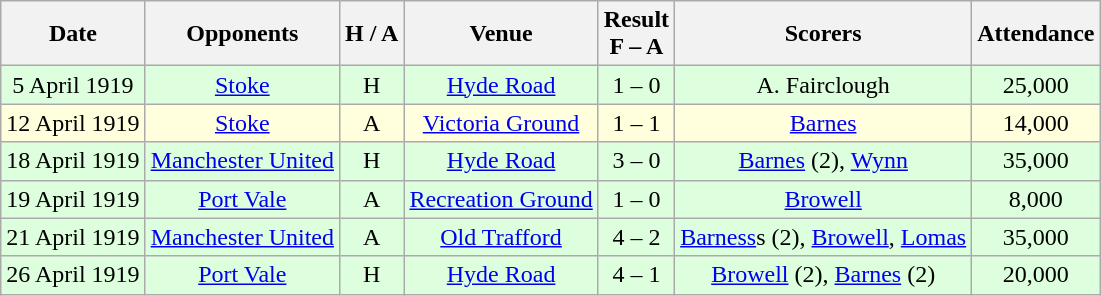<table class="wikitable" style="text-align:center">
<tr>
<th>Date</th>
<th>Opponents</th>
<th>H / A</th>
<th>Venue</th>
<th>Result<br>F – A</th>
<th>Scorers</th>
<th>Attendance</th>
</tr>
<tr bgcolor="#ddffdd">
<td>5 April 1919</td>
<td><a href='#'>Stoke</a></td>
<td>H</td>
<td><a href='#'>Hyde Road</a></td>
<td>1 – 0</td>
<td>A. Fairclough</td>
<td>25,000</td>
</tr>
<tr bgcolor="#ffffdd">
<td>12 April 1919</td>
<td><a href='#'>Stoke</a></td>
<td>A</td>
<td><a href='#'>Victoria Ground</a></td>
<td>1 – 1</td>
<td><a href='#'>Barnes</a></td>
<td>14,000</td>
</tr>
<tr bgcolor="#ddffdd">
<td>18 April 1919</td>
<td><a href='#'>Manchester United</a></td>
<td>H</td>
<td><a href='#'>Hyde Road</a></td>
<td>3 – 0</td>
<td><a href='#'>Barnes</a> (2), <a href='#'>Wynn</a></td>
<td>35,000</td>
</tr>
<tr bgcolor="#ddffdd">
<td>19 April 1919</td>
<td><a href='#'>Port Vale</a></td>
<td>A</td>
<td><a href='#'>Recreation Ground</a></td>
<td>1 – 0</td>
<td><a href='#'>Browell</a></td>
<td>8,000</td>
</tr>
<tr bgcolor="#ddffdd">
<td>21 April 1919</td>
<td><a href='#'>Manchester United</a></td>
<td>A</td>
<td><a href='#'>Old Trafford</a></td>
<td>4 – 2</td>
<td><a href='#'>Barness</a>s (2), <a href='#'>Browell</a>, <a href='#'>Lomas</a></td>
<td>35,000</td>
</tr>
<tr bgcolor="#ddffdd">
<td>26 April 1919</td>
<td><a href='#'>Port Vale</a></td>
<td>H</td>
<td><a href='#'>Hyde Road</a></td>
<td>4 – 1</td>
<td><a href='#'>Browell</a> (2), <a href='#'>Barnes</a> (2)</td>
<td>20,000</td>
</tr>
</table>
